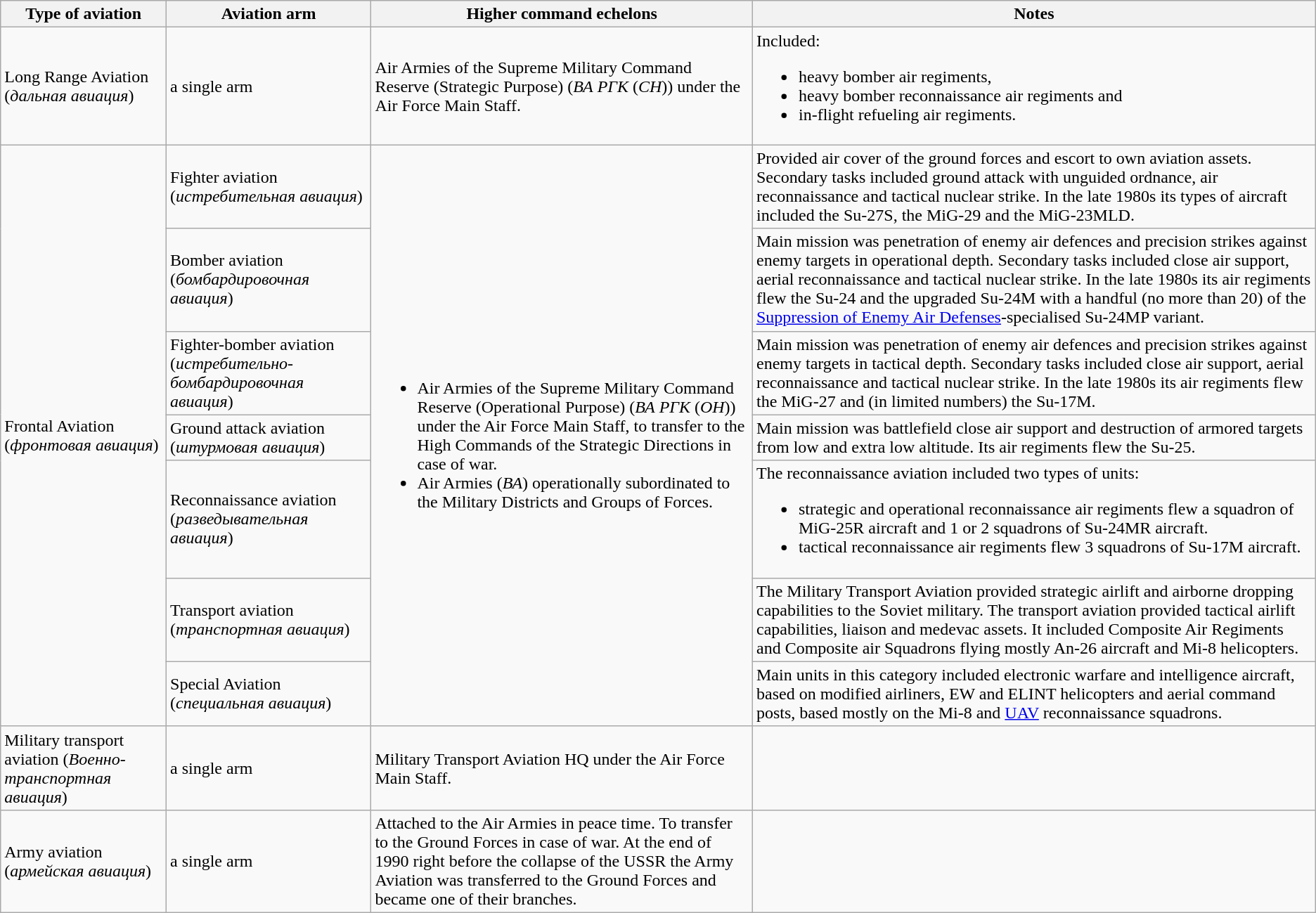<table class="wikitable">
<tr>
<th>Type of aviation</th>
<th>Aviation arm</th>
<th>Higher command echelons</th>
<th>Notes</th>
</tr>
<tr>
<td>Long Range Aviation (<em>дальная авиация</em>)</td>
<td>a single arm</td>
<td>Air Armies of the Supreme Military Command Reserve (Strategic Purpose) (<em>ВА РГК</em> (<em>СН</em>)) under the Air Force Main Staff.</td>
<td>Included:<br><ul><li>heavy bomber air regiments,</li><li>heavy bomber reconnaissance air regiments and</li><li>in-flight refueling air regiments.</li></ul></td>
</tr>
<tr>
<td rowspan="7">Frontal Aviation (<em>фронтовая авиация</em>)</td>
<td>Fighter aviation (<em>истребительная авиация</em>)</td>
<td rowspan="7"><br><ul><li>Air Armies of the Supreme Military Command Reserve (Operational Purpose) (<em>ВА РГК</em> (<em>ОН</em>)) under the Air Force Main Staff, to transfer to the High Commands of the Strategic Directions in case of war.</li><li>Air Armies (<em>ВА</em>) operationally subordinated to the Military Districts and Groups of Forces.</li></ul></td>
<td>Provided air cover of the ground forces and escort to own aviation assets. Secondary tasks included ground attack with unguided ordnance, air reconnaissance and tactical nuclear strike. In the late 1980s its types of aircraft included the Su-27S, the MiG-29 and the MiG-23MLD.</td>
</tr>
<tr>
<td>Bomber aviation (<em>бомбардировочная авиация</em>)</td>
<td>Main mission was penetration of enemy air defences and precision strikes against enemy targets in operational depth. Secondary tasks included close air support, aerial reconnaissance and tactical nuclear strike. In the late 1980s its air regiments flew the Su-24 and the upgraded Su-24M with a handful (no more than 20) of the <a href='#'>Suppression of Enemy Air Defenses</a>-specialised Su-24MP variant.</td>
</tr>
<tr>
<td>Fighter-bomber aviation (<em>истребительно-бомбардировочная авиация</em>)</td>
<td>Main mission was penetration of enemy air defences and precision strikes against enemy targets in tactical depth. Secondary tasks included close air support, aerial reconnaissance and tactical nuclear strike. In the late 1980s its air regiments flew the MiG-27 and (in limited numbers) the Su-17M.</td>
</tr>
<tr>
<td>Ground attack aviation (<em>штурмовая авиация</em>)</td>
<td>Main mission was battlefield close air support and destruction of armored targets from low and extra low altitude. Its air regiments flew the Su-25.</td>
</tr>
<tr>
<td>Reconnaissance aviation (<em>разведывательная авиация</em>)</td>
<td>The reconnaissance aviation included two types of units:<br><ul><li>strategic and operational reconnaissance air regiments flew a squadron of MiG-25R aircraft and 1 or 2 squadrons of Su-24MR aircraft.</li><li>tactical reconnaissance air regiments flew 3 squadrons of Su-17M aircraft.</li></ul></td>
</tr>
<tr>
<td>Transport aviation (<em>транспортная авиация</em>)</td>
<td>The Military Transport Aviation provided strategic airlift and airborne dropping capabilities to the Soviet military. The transport aviation provided tactical airlift capabilities, liaison and medevac assets. It included Composite Air Regiments and Composite air Squadrons flying mostly An-26 aircraft and Mi-8 helicopters.</td>
</tr>
<tr>
<td>Special Aviation (<em>специальная авиация</em>)</td>
<td>Main units in this category included electronic warfare and intelligence aircraft, based on modified airliners, EW and ELINT helicopters and aerial command posts, based mostly on the Mi-8 and <a href='#'>UAV</a> reconnaissance squadrons.</td>
</tr>
<tr>
<td>Military transport aviation (<em>Военно-транспортная авиация</em>)</td>
<td>a single arm</td>
<td>Military Transport Aviation HQ under the Air Force Main Staff.</td>
<td></td>
</tr>
<tr>
<td>Army aviation (<em>армейская авиация</em>)</td>
<td>a single arm</td>
<td>Attached to the Air Armies in peace time. To transfer to the Ground Forces in case of war. At the end of 1990 right before the collapse of the USSR the Army Aviation was transferred to the Ground Forces and became one of their branches.</td>
<td></td>
</tr>
</table>
